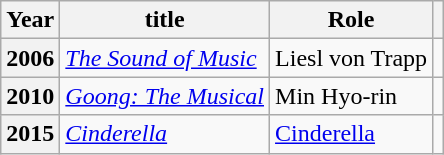<table class="wikitable plainrowheaders">
<tr>
<th scope="col">Year</th>
<th scope="col">title</th>
<th scope="col">Role</th>
<th scope="col" class="unsortable"></th>
</tr>
<tr>
<th scope="row">2006</th>
<td><em><a href='#'>The Sound of Music</a></em></td>
<td>Liesl von Trapp</td>
<td style="text-align:center"></td>
</tr>
<tr>
<th scope="row">2010</th>
<td><em><a href='#'>Goong: The Musical</a></em></td>
<td>Min Hyo-rin</td>
<td style="text-align:center"></td>
</tr>
<tr>
<th scope="row">2015</th>
<td><em><a href='#'>Cinderella</a></em></td>
<td><a href='#'>Cinderella</a></td>
<td style="text-align:center"></td>
</tr>
</table>
